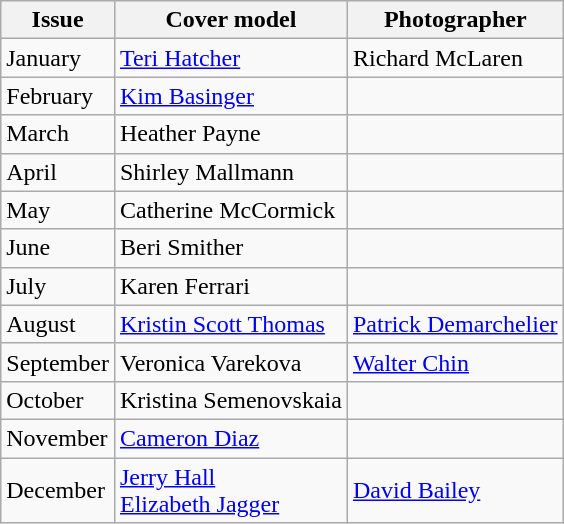<table class="sortable wikitable">
<tr>
<th>Issue</th>
<th>Cover model</th>
<th>Photographer</th>
</tr>
<tr>
<td>January</td>
<td><a href='#'>Teri Hatcher</a></td>
<td>Richard McLaren</td>
</tr>
<tr>
<td>February</td>
<td><a href='#'>Kim Basinger</a></td>
<td></td>
</tr>
<tr>
<td>March</td>
<td>Heather Payne</td>
<td></td>
</tr>
<tr>
<td>April</td>
<td>Shirley Mallmann</td>
<td></td>
</tr>
<tr>
<td>May</td>
<td>Catherine McCormick</td>
<td></td>
</tr>
<tr>
<td>June</td>
<td>Beri Smither</td>
<td></td>
</tr>
<tr>
<td>July</td>
<td>Karen Ferrari</td>
<td></td>
</tr>
<tr>
<td>August</td>
<td><a href='#'>Kristin Scott Thomas</a></td>
<td><a href='#'>Patrick Demarchelier</a></td>
</tr>
<tr>
<td>September</td>
<td>Veronica Varekova</td>
<td><a href='#'>Walter Chin</a></td>
</tr>
<tr>
<td>October</td>
<td>Kristina Semenovskaia</td>
<td></td>
</tr>
<tr>
<td>November</td>
<td><a href='#'>Cameron Diaz</a></td>
<td></td>
</tr>
<tr>
<td>December</td>
<td><a href='#'>Jerry Hall</a> <br> <a href='#'>Elizabeth Jagger</a></td>
<td><a href='#'>David Bailey</a></td>
</tr>
</table>
